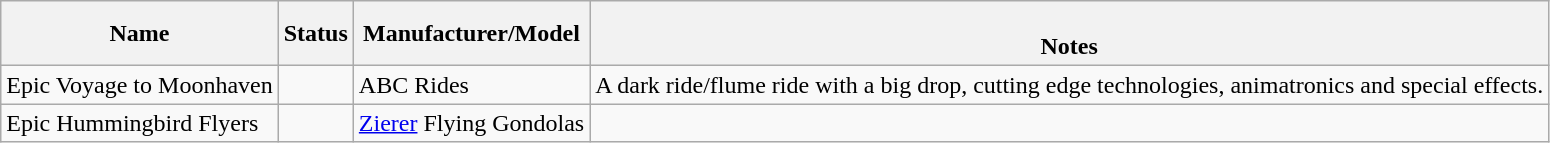<table class="wikitable sortable">
<tr>
<th>Name</th>
<th>Status</th>
<th>Manufacturer/Model</th>
<th><br>Notes</th>
</tr>
<tr>
<td>Epic Voyage to Moonhaven</td>
<td></td>
<td>ABC Rides</td>
<td>A dark ride/flume ride with a big drop, cutting edge technologies, animatronics and special effects.</td>
</tr>
<tr>
<td>Epic Hummingbird Flyers</td>
<td></td>
<td><a href='#'>Zierer</a> Flying Gondolas</td>
<td></td>
</tr>
</table>
